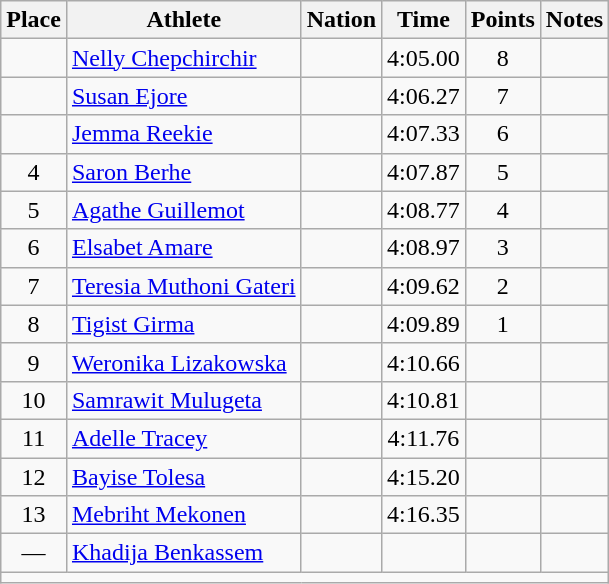<table class="wikitable mw-datatable sortable" style="text-align:center;">
<tr>
<th scope="col">Place</th>
<th scope="col">Athlete</th>
<th scope="col">Nation</th>
<th scope="col">Time</th>
<th scope="col">Points</th>
<th scope="col">Notes</th>
</tr>
<tr>
<td></td>
<td align="left"><a href='#'>Nelly Chepchirchir</a></td>
<td align="left"></td>
<td>4:05.00</td>
<td>8</td>
<td></td>
</tr>
<tr>
<td></td>
<td align="left"><a href='#'>Susan Ejore</a></td>
<td align="left"></td>
<td>4:06.27</td>
<td>7</td>
<td></td>
</tr>
<tr>
<td></td>
<td align="left"><a href='#'>Jemma Reekie</a></td>
<td align="left"></td>
<td>4:07.33</td>
<td>6</td>
<td></td>
</tr>
<tr>
<td>4</td>
<td align="left"><a href='#'>Saron Berhe</a></td>
<td align="left"></td>
<td>4:07.87</td>
<td>5</td>
<td></td>
</tr>
<tr>
<td>5</td>
<td align="left"><a href='#'>Agathe Guillemot</a></td>
<td align="left"></td>
<td>4:08.77</td>
<td>4</td>
<td></td>
</tr>
<tr>
<td>6</td>
<td align="left"><a href='#'>Elsabet Amare</a></td>
<td align="left"></td>
<td>4:08.97</td>
<td>3</td>
<td></td>
</tr>
<tr>
<td>7</td>
<td align="left"><a href='#'>Teresia Muthoni Gateri</a></td>
<td align="left"></td>
<td>4:09.62</td>
<td>2</td>
<td></td>
</tr>
<tr>
<td>8</td>
<td align="left"><a href='#'>Tigist Girma</a></td>
<td align="left"></td>
<td>4:09.89</td>
<td>1</td>
<td></td>
</tr>
<tr>
<td>9</td>
<td align="left"><a href='#'>Weronika Lizakowska</a></td>
<td align="left"></td>
<td>4:10.66</td>
<td></td>
<td></td>
</tr>
<tr>
<td>10</td>
<td align="left"><a href='#'>Samrawit Mulugeta</a></td>
<td align="left"></td>
<td>4:10.81</td>
<td></td>
<td></td>
</tr>
<tr>
<td>11</td>
<td align="left"><a href='#'>Adelle Tracey</a></td>
<td align="left"></td>
<td>4:11.76</td>
<td></td>
<td></td>
</tr>
<tr>
<td>12</td>
<td align="left"><a href='#'>Bayise Tolesa</a></td>
<td align="left"></td>
<td>4:15.20</td>
<td></td>
<td></td>
</tr>
<tr>
<td>13</td>
<td align="left"><a href='#'>Mebriht Mekonen</a></td>
<td align="left"></td>
<td>4:16.35</td>
<td></td>
<td></td>
</tr>
<tr>
<td>—</td>
<td align="left"><a href='#'>Khadija Benkassem</a></td>
<td align="left"></td>
<td></td>
<td></td>
<td></td>
</tr>
<tr class="sortbottom">
<td colspan="6"></td>
</tr>
</table>
